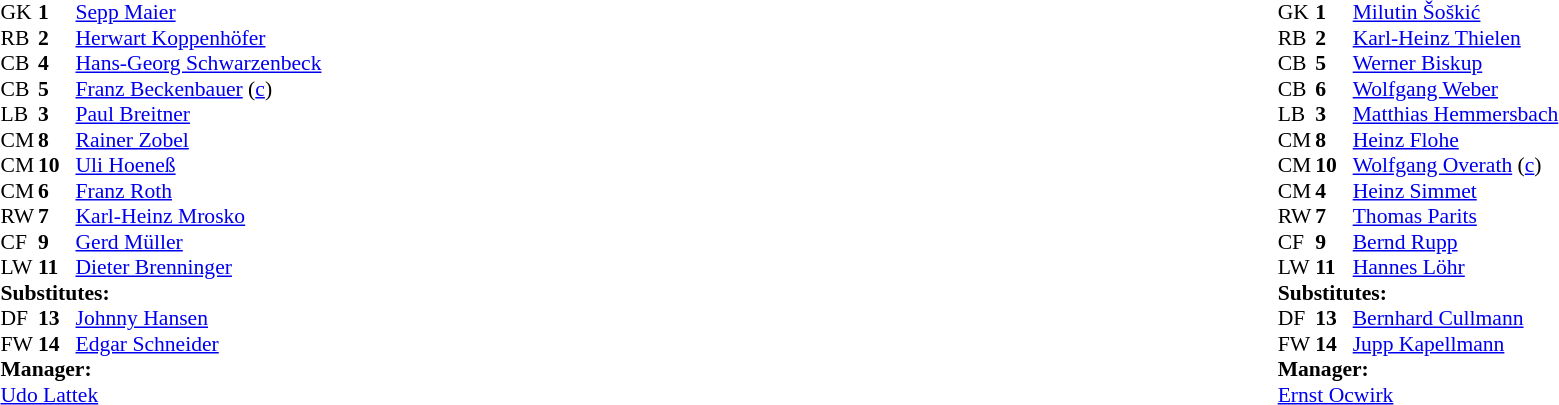<table width="100%">
<tr>
<td valign="top" width="40%"><br><table style="font-size:90%" cellspacing="0" cellpadding="0">
<tr>
<th width=25></th>
<th width=25></th>
</tr>
<tr>
<td>GK</td>
<td><strong>1</strong></td>
<td> <a href='#'>Sepp Maier</a></td>
</tr>
<tr>
<td>RB</td>
<td><strong>2</strong></td>
<td> <a href='#'>Herwart Koppenhöfer</a></td>
<td></td>
</tr>
<tr>
<td>CB</td>
<td><strong>4</strong></td>
<td> <a href='#'>Hans-Georg Schwarzenbeck</a></td>
</tr>
<tr>
<td>CB</td>
<td><strong>5</strong></td>
<td> <a href='#'>Franz Beckenbauer</a> (<a href='#'>c</a>)</td>
</tr>
<tr>
<td>LB</td>
<td><strong>3</strong></td>
<td> <a href='#'>Paul Breitner</a></td>
</tr>
<tr>
<td>CM</td>
<td><strong>8</strong></td>
<td> <a href='#'>Rainer Zobel</a></td>
</tr>
<tr>
<td>CM</td>
<td><strong>10</strong></td>
<td> <a href='#'>Uli Hoeneß</a></td>
<td></td>
<td></td>
</tr>
<tr>
<td>CM</td>
<td><strong>6</strong></td>
<td> <a href='#'>Franz Roth</a></td>
<td></td>
<td></td>
</tr>
<tr>
<td>RW</td>
<td><strong>7</strong></td>
<td> <a href='#'>Karl-Heinz Mrosko</a></td>
</tr>
<tr>
<td>CF</td>
<td><strong>9</strong></td>
<td> <a href='#'>Gerd Müller</a></td>
</tr>
<tr>
<td>LW</td>
<td><strong>11</strong></td>
<td> <a href='#'>Dieter Brenninger</a></td>
</tr>
<tr>
<td colspan=3><strong>Substitutes:</strong></td>
</tr>
<tr>
<td>DF</td>
<td><strong>13</strong></td>
<td> <a href='#'>Johnny Hansen</a></td>
<td></td>
<td></td>
</tr>
<tr>
<td>FW</td>
<td><strong>14</strong></td>
<td> <a href='#'>Edgar Schneider</a></td>
<td></td>
<td></td>
</tr>
<tr>
<td colspan=3><strong>Manager:</strong></td>
</tr>
<tr>
<td colspan=3> <a href='#'>Udo Lattek</a></td>
</tr>
</table>
</td>
<td valign="top"></td>
<td valign="top" width="50%"><br><table style="font-size:90%; margin:auto" cellspacing="0" cellpadding="0">
<tr>
<th width=25></th>
<th width=25></th>
</tr>
<tr>
<td>GK</td>
<td><strong>1</strong></td>
<td> <a href='#'>Milutin Šoškić</a></td>
</tr>
<tr>
<td>RB</td>
<td><strong>2</strong></td>
<td> <a href='#'>Karl-Heinz Thielen</a></td>
<td></td>
<td></td>
</tr>
<tr>
<td>CB</td>
<td><strong>5</strong></td>
<td> <a href='#'>Werner Biskup</a></td>
</tr>
<tr>
<td>CB</td>
<td><strong>6</strong></td>
<td> <a href='#'>Wolfgang Weber</a></td>
</tr>
<tr>
<td>LB</td>
<td><strong>3</strong></td>
<td> <a href='#'>Matthias Hemmersbach</a></td>
</tr>
<tr>
<td>CM</td>
<td><strong>8</strong></td>
<td> <a href='#'>Heinz Flohe</a></td>
</tr>
<tr>
<td>CM</td>
<td><strong>10</strong></td>
<td> <a href='#'>Wolfgang Overath</a> (<a href='#'>c</a>)</td>
</tr>
<tr>
<td>CM</td>
<td><strong>4</strong></td>
<td> <a href='#'>Heinz Simmet</a></td>
<td></td>
<td></td>
</tr>
<tr>
<td>RW</td>
<td><strong>7</strong></td>
<td> <a href='#'>Thomas Parits</a></td>
</tr>
<tr>
<td>CF</td>
<td><strong>9</strong></td>
<td> <a href='#'>Bernd Rupp</a></td>
</tr>
<tr>
<td>LW</td>
<td><strong>11</strong></td>
<td> <a href='#'>Hannes Löhr</a></td>
</tr>
<tr>
<td colspan=3><strong>Substitutes:</strong></td>
</tr>
<tr>
<td>DF</td>
<td><strong>13</strong></td>
<td> <a href='#'>Bernhard Cullmann</a></td>
<td></td>
<td></td>
</tr>
<tr>
<td>FW</td>
<td><strong>14</strong></td>
<td> <a href='#'>Jupp Kapellmann</a></td>
<td></td>
<td></td>
</tr>
<tr>
<td colspan=3><strong>Manager:</strong></td>
</tr>
<tr>
<td colspan=3> <a href='#'>Ernst Ocwirk</a></td>
</tr>
</table>
</td>
</tr>
</table>
